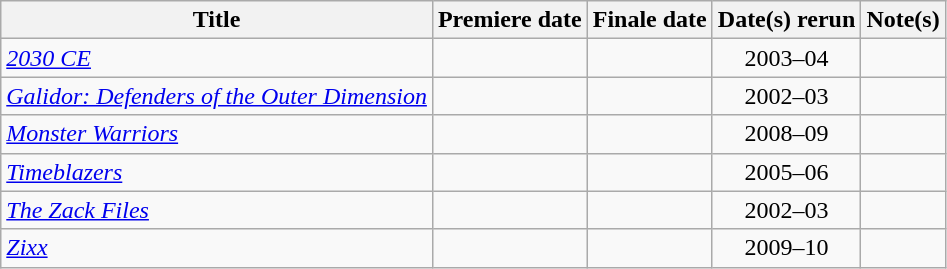<table class="wikitable plainrowheaders sortable" style="text-align:center;">
<tr>
<th scope="col">Title</th>
<th scope="col">Premiere date</th>
<th scope="col">Finale date</th>
<th scope="col">Date(s) rerun</th>
<th class="unsortable">Note(s)</th>
</tr>
<tr>
<td scope="row" style="text-align:left;"><em><a href='#'>2030 CE</a></em></td>
<td></td>
<td></td>
<td>2003–04</td>
<td></td>
</tr>
<tr>
<td scope="row" style="text-align:left;"><em><a href='#'>Galidor: Defenders of the Outer Dimension</a></em></td>
<td></td>
<td></td>
<td>2002–03</td>
<td></td>
</tr>
<tr>
<td scope="row" style="text-align:left;"><em><a href='#'>Monster Warriors</a></em></td>
<td></td>
<td></td>
<td>2008–09</td>
<td></td>
</tr>
<tr>
<td scope="row" style="text-align:left;"><em><a href='#'>Timeblazers</a></em></td>
<td></td>
<td></td>
<td>2005–06</td>
</tr>
<tr>
<td scope="row" style="text-align:left;"><em><a href='#'>The Zack Files</a></em></td>
<td></td>
<td></td>
<td>2002–03</td>
<td></td>
</tr>
<tr>
<td scope="row" style="text-align:left;"><em><a href='#'>Zixx</a></em></td>
<td></td>
<td></td>
<td>2009–10</td>
<td></td>
</tr>
</table>
